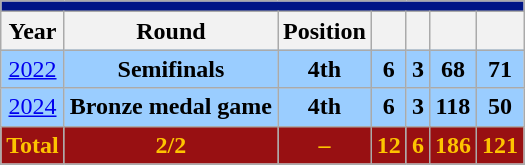<table class="wikitable" style="text-align: center;">
<tr>
<th style="background:#001586;" colspan="7"><a href='#'></a></th>
</tr>
<tr>
<th>Year</th>
<th>Round</th>
<th>Position</th>
<th></th>
<th></th>
<th></th>
<th></th>
</tr>
<tr style="background:#9ACDFF;">
<td> <a href='#'>2022</a></td>
<td><strong>Semifinals</strong></td>
<td><strong>4th</strong></td>
<td><strong>6</strong></td>
<td><strong>3</strong></td>
<td><strong>68</strong></td>
<td><strong>71</strong></td>
</tr>
<tr style="background:#9ACDFF;">
<td> <a href='#'>2024</a></td>
<td><strong>Bronze medal game</strong></td>
<td><strong>4th</strong></td>
<td><strong>6</strong></td>
<td><strong>3</strong></td>
<td><strong>118</strong></td>
<td><strong>50</strong></td>
</tr>
<tr>
<th style="color:#FDC400; background:#981012;">Total</th>
<th style="color:#FDC400; background:#981012;">2/2</th>
<th style="color:#FDC400; background:#981012;">–</th>
<th style="color:#FDC400; background:#981012;">12</th>
<th style="color:#FDC400; background:#981012;">6</th>
<th style="color:#FDC400; background:#981012;">186</th>
<th style="color:#FDC400; background:#981012;">121</th>
</tr>
</table>
